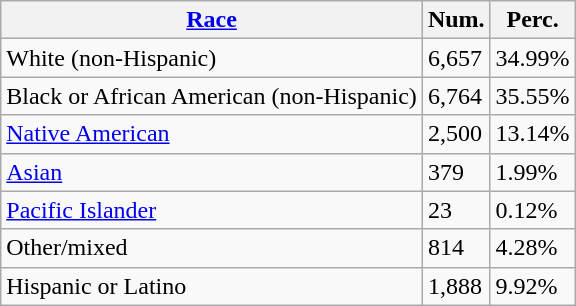<table class="wikitable">
<tr>
<th><a href='#'>Race</a></th>
<th>Num.</th>
<th>Perc.</th>
</tr>
<tr>
<td>White (non-Hispanic)</td>
<td>6,657</td>
<td>34.99%</td>
</tr>
<tr>
<td>Black or African American (non-Hispanic)</td>
<td>6,764</td>
<td>35.55%</td>
</tr>
<tr>
<td><a href='#'>Native American</a></td>
<td>2,500</td>
<td>13.14%</td>
</tr>
<tr>
<td><a href='#'>Asian</a></td>
<td>379</td>
<td>1.99%</td>
</tr>
<tr>
<td><a href='#'>Pacific Islander</a></td>
<td>23</td>
<td>0.12%</td>
</tr>
<tr>
<td>Other/mixed</td>
<td>814</td>
<td>4.28%</td>
</tr>
<tr>
<td>Hispanic or Latino</td>
<td>1,888</td>
<td>9.92%</td>
</tr>
</table>
